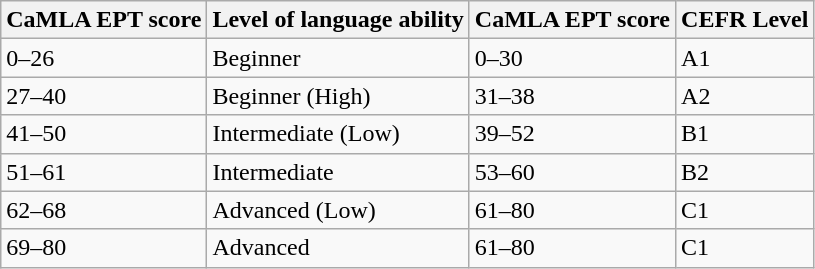<table class="wikitable">
<tr>
<th>CaMLA EPT score</th>
<th>Level of language ability</th>
<th>CaMLA EPT score</th>
<th>CEFR Level</th>
</tr>
<tr>
<td>0–26</td>
<td>Beginner</td>
<td>0–30</td>
<td>A1</td>
</tr>
<tr>
<td>27–40</td>
<td>Beginner (High)</td>
<td>31–38</td>
<td>A2</td>
</tr>
<tr>
<td>41–50</td>
<td>Intermediate (Low)</td>
<td>39–52</td>
<td>B1</td>
</tr>
<tr>
<td>51–61</td>
<td>Intermediate</td>
<td>53–60</td>
<td>B2</td>
</tr>
<tr>
<td>62–68</td>
<td>Advanced (Low)</td>
<td>61–80</td>
<td>C1</td>
</tr>
<tr>
<td>69–80</td>
<td>Advanced</td>
<td>61–80</td>
<td>C1</td>
</tr>
</table>
